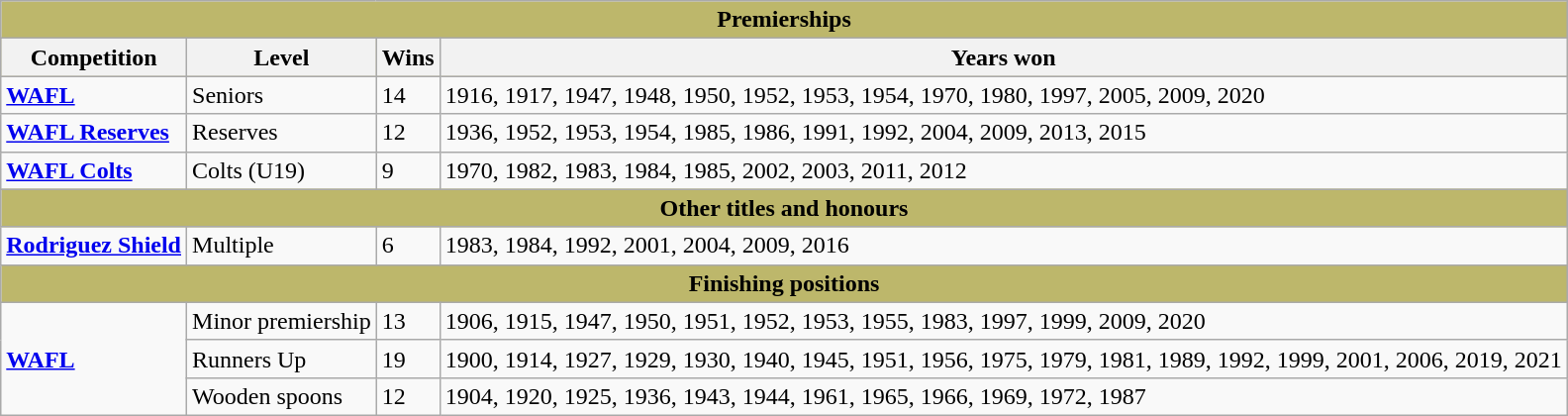<table class="wikitable">
<tr>
<td colspan="4" style="background:#bdb76b;" align="center"><strong>Premierships</strong></td>
</tr>
<tr style="background:#bdb76b;">
<th>Competition</th>
<th>Level</th>
<th>Wins</th>
<th>Years won</th>
</tr>
<tr>
<td><strong><a href='#'>WAFL</a></strong></td>
<td>Seniors</td>
<td>14</td>
<td>1916, 1917, 1947, 1948, 1950, 1952, 1953, 1954, 1970, 1980, 1997, 2005, 2009, 2020</td>
</tr>
<tr>
<td><strong><a href='#'>WAFL Reserves</a></strong></td>
<td>Reserves</td>
<td>12</td>
<td>1936, 1952, 1953, 1954, 1985, 1986, 1991, 1992, 2004, 2009, 2013, 2015</td>
</tr>
<tr>
<td><strong><a href='#'>WAFL Colts</a></strong></td>
<td>Colts (U19)</td>
<td>9</td>
<td>1970, 1982, 1983, 1984, 1985, 2002, 2003, 2011, 2012</td>
</tr>
<tr>
<td colspan="4" style="background:#bdb76b;" align="center"><strong>Other titles and honours</strong></td>
</tr>
<tr>
<td><strong><a href='#'>Rodriguez Shield</a></strong></td>
<td>Multiple</td>
<td>6</td>
<td>1983, 1984, 1992, 2001, 2004, 2009, 2016</td>
</tr>
<tr>
<td colspan="4" style="background:#bdb76b;" align="center"><strong>Finishing positions</strong></td>
</tr>
<tr>
<td rowspan=3 scope="row" style="text-align: left"><strong><a href='#'>WAFL</a></strong></td>
<td>Minor premiership</td>
<td>13</td>
<td>1906, 1915, 1947, 1950, 1951, 1952, 1953, 1955, 1983, 1997, 1999, 2009, 2020</td>
</tr>
<tr>
<td>Runners Up</td>
<td>19</td>
<td>1900, 1914, 1927, 1929, 1930, 1940, 1945, 1951, 1956, 1975, 1979, 1981, 1989, 1992, 1999, 2001, 2006, 2019, 2021</td>
</tr>
<tr>
<td>Wooden spoons</td>
<td>12</td>
<td>1904, 1920, 1925, 1936, 1943, 1944, 1961, 1965, 1966, 1969, 1972, 1987</td>
</tr>
</table>
